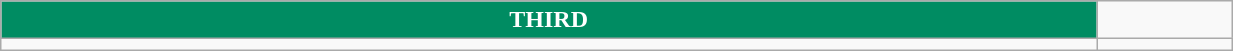<table class="wikitable collapsible collapsed" style="width:65%">
<tr>
<th style="color:#FFFFFF; background:#008C62">THIRD</th>
</tr>
<tr>
<td></td>
<td></td>
</tr>
</table>
